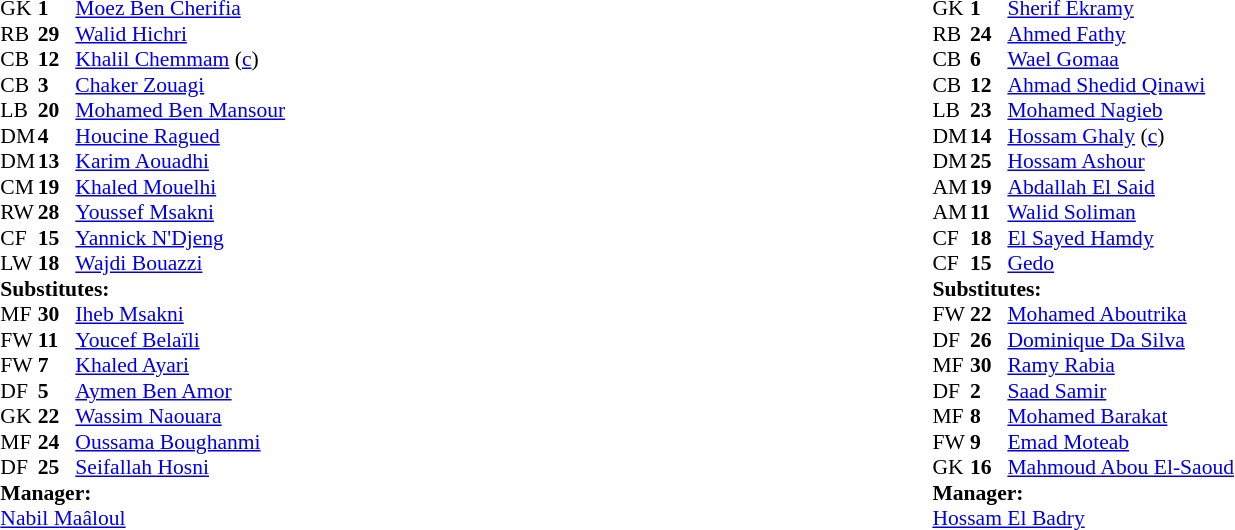<table width=100%>
<tr>
<td valign="top" width="50%"><br><table style="font-size:90%" cellspacing="0" cellpadding="0" align=center>
<tr>
<th width=25></th>
<th width=25></th>
</tr>
<tr>
<td>GK</td>
<td><strong>1</strong></td>
<td> <a href='#'>Moez Ben Cherifia</a></td>
<td></td>
</tr>
<tr>
<td>RB</td>
<td><strong>29</strong></td>
<td> <a href='#'>Walid Hichri</a></td>
</tr>
<tr>
<td>CB</td>
<td><strong>12</strong></td>
<td> <a href='#'>Khalil Chemmam</a> (<a href='#'>c</a>)</td>
</tr>
<tr>
<td>CB</td>
<td><strong>3</strong></td>
<td> <a href='#'>Chaker Zouagi</a></td>
</tr>
<tr>
<td>LB</td>
<td><strong>20</strong></td>
<td> <a href='#'>Mohamed Ben Mansour</a></td>
<td></td>
</tr>
<tr>
<td>DM</td>
<td><strong>4</strong></td>
<td> <a href='#'>Houcine Ragued</a></td>
<td></td>
<td></td>
</tr>
<tr>
<td>DM</td>
<td><strong>13</strong></td>
<td> <a href='#'>Karim Aouadhi</a></td>
<td></td>
<td></td>
</tr>
<tr>
<td>CM</td>
<td><strong>19</strong></td>
<td> <a href='#'>Khaled Mouelhi</a></td>
</tr>
<tr>
<td>RW</td>
<td><strong>28</strong></td>
<td> <a href='#'>Youssef Msakni</a></td>
</tr>
<tr>
<td>CF</td>
<td><strong>15</strong></td>
<td> <a href='#'>Yannick N'Djeng</a></td>
</tr>
<tr>
<td>LW</td>
<td><strong>18</strong></td>
<td> <a href='#'>Wajdi Bouazzi</a></td>
<td></td>
<td></td>
</tr>
<tr>
<td colspan=3><strong>Substitutes:</strong></td>
</tr>
<tr>
<td>MF</td>
<td><strong>30</strong></td>
<td> <a href='#'>Iheb Msakni</a></td>
<td></td>
<td></td>
</tr>
<tr>
<td>FW</td>
<td><strong>11</strong></td>
<td> <a href='#'>Youcef Belaïli</a></td>
<td></td>
<td></td>
</tr>
<tr>
<td>FW</td>
<td><strong>7</strong></td>
<td> <a href='#'>Khaled Ayari</a></td>
<td></td>
<td></td>
</tr>
<tr>
<td>DF</td>
<td><strong>5</strong></td>
<td> <a href='#'>Aymen Ben Amor</a></td>
</tr>
<tr>
<td>GK</td>
<td><strong>22</strong></td>
<td> <a href='#'>Wassim Naouara</a></td>
</tr>
<tr>
<td>MF</td>
<td><strong>24</strong></td>
<td> <a href='#'>Oussama Boughanmi</a></td>
</tr>
<tr>
<td>DF</td>
<td><strong>25</strong></td>
<td> <a href='#'>Seifallah Hosni</a></td>
</tr>
<tr>
<td colspan=3><strong>Manager:</strong></td>
</tr>
<tr>
<td colspan=4> <a href='#'>Nabil Maâloul</a></td>
</tr>
</table>
</td>
<td valign="top" width="50%"><br><table style="font-size:90%" cellspacing="0" cellpadding="0" align=center>
<tr>
<th width=25></th>
<th width=25></th>
</tr>
<tr>
<td>GK</td>
<td><strong>1</strong></td>
<td> <a href='#'>Sherif Ekramy</a></td>
</tr>
<tr>
<td>RB</td>
<td><strong>24</strong></td>
<td> <a href='#'>Ahmed Fathy</a></td>
</tr>
<tr>
<td>CB</td>
<td><strong>6</strong></td>
<td> <a href='#'>Wael Gomaa</a></td>
</tr>
<tr>
<td>CB</td>
<td><strong>12</strong></td>
<td> <a href='#'>Ahmad Shedid Qinawi</a></td>
</tr>
<tr>
<td>LB</td>
<td><strong>23</strong></td>
<td> <a href='#'>Mohamed Nagieb</a></td>
</tr>
<tr>
<td>DM</td>
<td><strong>14</strong></td>
<td> <a href='#'>Hossam Ghaly</a> (<a href='#'>c</a>)</td>
<td></td>
</tr>
<tr>
<td>DM</td>
<td><strong>25</strong></td>
<td> <a href='#'>Hossam Ashour</a></td>
</tr>
<tr>
<td>AM</td>
<td><strong>19</strong></td>
<td> <a href='#'>Abdallah El Said</a></td>
</tr>
<tr>
<td>AM</td>
<td><strong>11</strong></td>
<td> <a href='#'>Walid Soliman</a></td>
<td></td>
<td></td>
</tr>
<tr>
<td>CF</td>
<td><strong>18</strong></td>
<td> <a href='#'>El Sayed Hamdy</a></td>
<td></td>
<td></td>
</tr>
<tr>
<td>CF</td>
<td><strong>15</strong></td>
<td> <a href='#'>Gedo</a></td>
<td></td>
<td></td>
</tr>
<tr>
<td colspan=3><strong>Substitutes:</strong></td>
</tr>
<tr>
<td>FW</td>
<td><strong>22</strong></td>
<td> <a href='#'>Mohamed Aboutrika</a></td>
<td></td>
<td></td>
</tr>
<tr>
<td>DF</td>
<td><strong>26</strong></td>
<td> <a href='#'>Dominique Da Silva</a></td>
<td></td>
<td></td>
</tr>
<tr>
<td>MF</td>
<td><strong>30</strong></td>
<td> <a href='#'>Ramy Rabia</a></td>
<td></td>
<td></td>
</tr>
<tr>
<td>DF</td>
<td><strong>2</strong></td>
<td> <a href='#'>Saad Samir</a></td>
</tr>
<tr>
<td>MF</td>
<td><strong>8</strong></td>
<td> <a href='#'>Mohamed Barakat</a></td>
</tr>
<tr>
<td>FW</td>
<td><strong>9</strong></td>
<td> <a href='#'>Emad Moteab</a></td>
</tr>
<tr>
<td>GK</td>
<td><strong>16</strong></td>
<td> <a href='#'>Mahmoud Abou El-Saoud</a></td>
</tr>
<tr>
<td colspan=3><strong>Manager:</strong></td>
</tr>
<tr>
<td colspan=4> <a href='#'>Hossam El Badry</a></td>
</tr>
</table>
</td>
<td valign="top" width="50%"><br><table style="font-size:90%" cellspacing="0" cellpadding="0" align=center>
<tr>
<th width=25></th>
<th width=25><br><table width=92% |>
<tr>
</tr>
</table>
</th>
</tr>
</table>
</td>
</tr>
</table>
